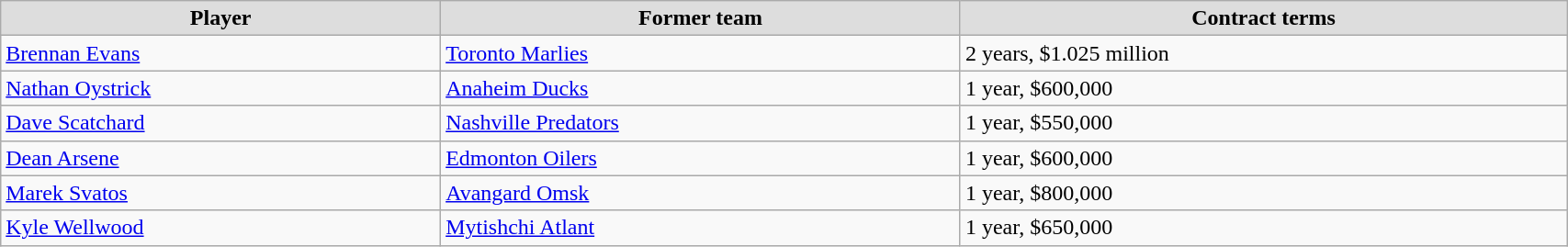<table class="wikitable" width=90%>
<tr align="center" bgcolor="#dddddd">
<td><strong>Player</strong></td>
<td><strong>Former team</strong></td>
<td><strong>Contract terms</strong></td>
</tr>
<tr>
<td><a href='#'>Brennan Evans</a></td>
<td><a href='#'>Toronto Marlies</a></td>
<td>2 years, $1.025 million</td>
</tr>
<tr>
<td><a href='#'>Nathan Oystrick</a></td>
<td><a href='#'>Anaheim Ducks</a></td>
<td>1 year, $600,000</td>
</tr>
<tr>
<td><a href='#'>Dave Scatchard</a></td>
<td><a href='#'>Nashville Predators</a></td>
<td>1 year, $550,000</td>
</tr>
<tr>
<td><a href='#'>Dean Arsene</a></td>
<td><a href='#'>Edmonton Oilers</a></td>
<td>1 year, $600,000</td>
</tr>
<tr>
<td><a href='#'>Marek Svatos</a></td>
<td><a href='#'>Avangard Omsk</a></td>
<td>1 year, $800,000</td>
</tr>
<tr>
<td><a href='#'>Kyle Wellwood</a></td>
<td><a href='#'>Mytishchi Atlant</a></td>
<td>1 year, $650,000</td>
</tr>
</table>
